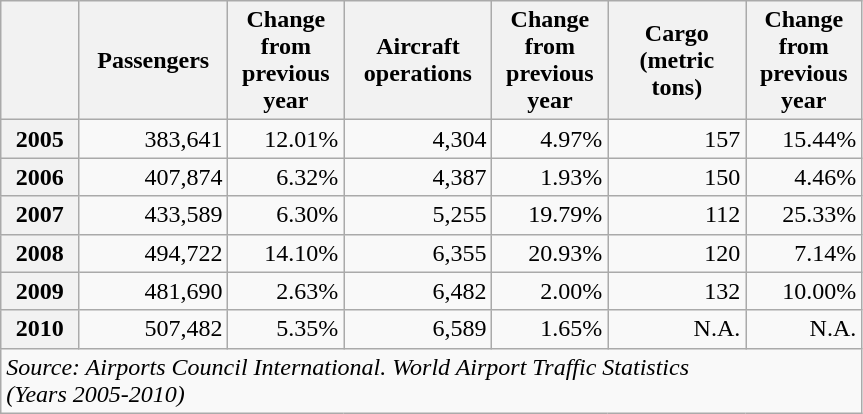<table class="wikitable"  style="text-align:right; width:575px">
<tr>
<th style="width:50px"></th>
<th style="width:100px">Passengers</th>
<th style="width:75px">Change from previous year</th>
<th style="width:100px">Aircraft operations</th>
<th style="width:75px">Change from previous year</th>
<th style="width:100px">Cargo<br>(metric tons)</th>
<th style="width:75px">Change from previous year</th>
</tr>
<tr>
<th>2005</th>
<td>383,641</td>
<td>12.01%</td>
<td>4,304</td>
<td> 4.97%</td>
<td>157</td>
<td>15.44%</td>
</tr>
<tr>
<th>2006</th>
<td>407,874</td>
<td> 6.32%</td>
<td>4,387</td>
<td> 1.93%</td>
<td>150</td>
<td> 4.46%</td>
</tr>
<tr>
<th>2007</th>
<td>433,589</td>
<td> 6.30%</td>
<td>5,255</td>
<td>19.79%</td>
<td>112</td>
<td>25.33%</td>
</tr>
<tr>
<th>2008</th>
<td>494,722</td>
<td>14.10%</td>
<td>6,355</td>
<td>20.93%</td>
<td>120</td>
<td> 7.14%</td>
</tr>
<tr>
<th>2009</th>
<td>481,690</td>
<td> 2.63%</td>
<td>6,482</td>
<td> 2.00%</td>
<td>132</td>
<td>10.00%</td>
</tr>
<tr>
<th>2010</th>
<td>507,482</td>
<td> 5.35%</td>
<td>6,589</td>
<td> 1.65%</td>
<td>N.A.</td>
<td>N.A.</td>
</tr>
<tr>
<td colspan="7" style="text-align:left;"><em>Source: Airports Council International. World Airport Traffic Statistics<br>(Years 2005-2010)</em></td>
</tr>
</table>
